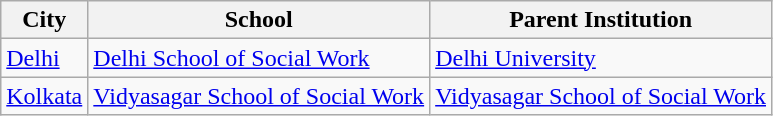<table class="wikitable">
<tr>
<th>City</th>
<th>School</th>
<th>Parent Institution</th>
</tr>
<tr>
<td><a href='#'>Delhi</a></td>
<td><a href='#'>Delhi School of Social Work</a></td>
<td><a href='#'>Delhi University</a></td>
</tr>
<tr>
<td><a href='#'>Kolkata</a></td>
<td><a href='#'>Vidyasagar School of Social Work</a></td>
<td><a href='#'>Vidyasagar School of Social Work</a></td>
</tr>
</table>
